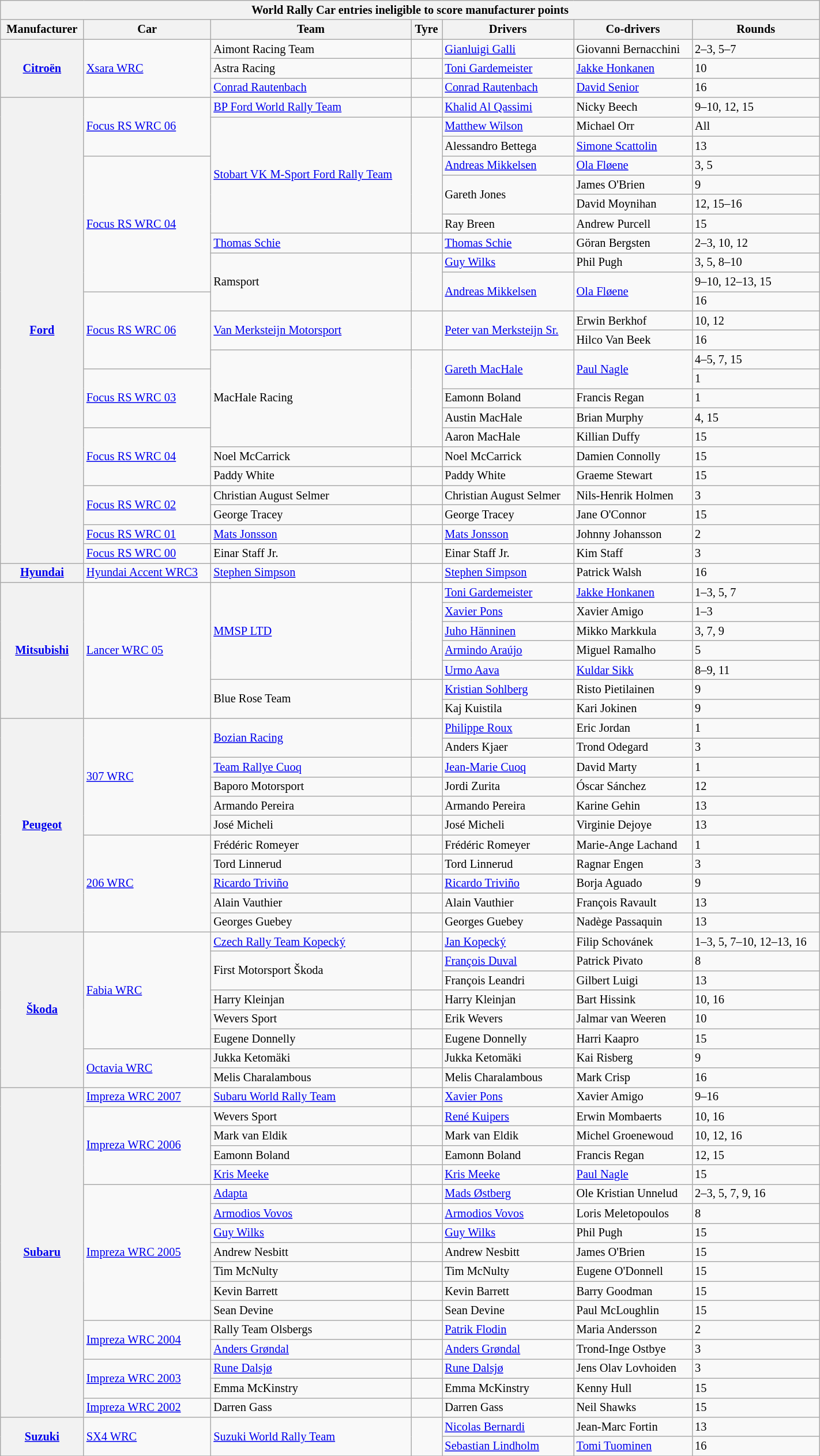<table class="wikitable" width=75% style="font-size: 85%; max-width: 950px">
<tr>
<th colspan=7>World Rally Car entries ineligible to score manufacturer points</th>
</tr>
<tr>
<th>Manufacturer</th>
<th>Car</th>
<th>Team</th>
<th>Tyre</th>
<th>Drivers</th>
<th>Co-drivers</th>
<th>Rounds</th>
</tr>
<tr>
<th rowspan=3><a href='#'>Citroën</a></th>
<td rowspan=3 nowrap><a href='#'>Xsara WRC</a></td>
<td> Aimont Racing Team</td>
<td align="center"></td>
<td> <a href='#'>Gianluigi Galli</a></td>
<td nowrap> Giovanni Bernacchini</td>
<td>2–3, 5–7</td>
</tr>
<tr>
<td> Astra Racing</td>
<td align="center"></td>
<td> <a href='#'>Toni Gardemeister</a></td>
<td> <a href='#'>Jakke Honkanen</a></td>
<td>10</td>
</tr>
<tr>
<td> <a href='#'>Conrad Rautenbach</a></td>
<td align="center"></td>
<td> <a href='#'>Conrad Rautenbach</a></td>
<td> <a href='#'>David Senior</a></td>
<td>16</td>
</tr>
<tr>
<th rowspan=24><a href='#'>Ford</a></th>
<td rowspan=3 nowrap><a href='#'>Focus RS WRC 06</a></td>
<td nowrap> <a href='#'>BP Ford World Rally Team</a></td>
<td align="center"></td>
<td nowrap> <a href='#'>Khalid Al Qassimi</a></td>
<td> Nicky Beech</td>
<td nowrap>9–10, 12, 15</td>
</tr>
<tr>
<td rowspan=6 nowrap> <a href='#'>Stobart VK M-Sport Ford Rally Team</a></td>
<td rowspan=6 align="center"></td>
<td> <a href='#'>Matthew Wilson</a></td>
<td> Michael Orr</td>
<td>All</td>
</tr>
<tr>
<td> Alessandro Bettega</td>
<td> <a href='#'>Simone Scattolin</a></td>
<td>13</td>
</tr>
<tr>
<td rowspan=7><a href='#'>Focus RS WRC 04</a></td>
<td> <a href='#'>Andreas Mikkelsen</a></td>
<td> <a href='#'>Ola Fløene</a></td>
<td>3, 5</td>
</tr>
<tr>
<td rowspan=2> Gareth Jones</td>
<td> James O'Brien</td>
<td>9</td>
</tr>
<tr>
<td> David Moynihan</td>
<td>12, 15–16</td>
</tr>
<tr>
<td> Ray Breen</td>
<td> Andrew Purcell</td>
<td>15</td>
</tr>
<tr>
<td> <a href='#'>Thomas Schie</a></td>
<td align="center"></td>
<td> <a href='#'>Thomas Schie</a></td>
<td> Göran Bergsten</td>
<td>2–3, 10, 12</td>
</tr>
<tr>
<td rowspan=3> Ramsport</td>
<td rowspan=3 align="center"></td>
<td> <a href='#'>Guy Wilks</a></td>
<td> Phil Pugh</td>
<td>3, 5, 8–10</td>
</tr>
<tr>
<td rowspan=2> <a href='#'>Andreas Mikkelsen</a></td>
<td rowspan=2> <a href='#'>Ola Fløene</a></td>
<td nowrap>9–10, 12–13, 15</td>
</tr>
<tr>
<td rowspan=4><a href='#'>Focus RS WRC 06</a></td>
<td>16</td>
</tr>
<tr>
<td rowspan=2> <a href='#'>Van Merksteijn Motorsport</a></td>
<td rowspan=2 align="center"></td>
<td rowspan=2 nowrap> <a href='#'>Peter van Merksteijn Sr.</a></td>
<td> Erwin Berkhof</td>
<td>10, 12</td>
</tr>
<tr>
<td> Hilco Van Beek</td>
<td>16</td>
</tr>
<tr>
<td rowspan=5> MacHale Racing</td>
<td rowspan=5 align="center"></td>
<td rowspan=2> <a href='#'>Gareth MacHale</a></td>
<td rowspan=2> <a href='#'>Paul Nagle</a></td>
<td>4–5, 7, 15</td>
</tr>
<tr>
<td rowspan=3><a href='#'>Focus RS WRC 03</a></td>
<td>1</td>
</tr>
<tr>
<td> Eamonn Boland</td>
<td> Francis Regan</td>
<td>1</td>
</tr>
<tr>
<td> Austin MacHale</td>
<td> Brian Murphy</td>
<td>4, 15</td>
</tr>
<tr>
<td rowspan=3><a href='#'>Focus RS WRC 04</a></td>
<td> Aaron MacHale</td>
<td> Killian Duffy</td>
<td>15</td>
</tr>
<tr>
<td> Noel McCarrick</td>
<td align="center"></td>
<td> Noel McCarrick</td>
<td> Damien Connolly</td>
<td>15</td>
</tr>
<tr>
<td> Paddy White</td>
<td align="center"></td>
<td> Paddy White</td>
<td> Graeme Stewart</td>
<td>15</td>
</tr>
<tr>
<td rowspan=2><a href='#'>Focus RS WRC 02</a></td>
<td nowrap> Christian August Selmer</td>
<td align="center"></td>
<td nowrap> Christian August Selmer</td>
<td nowrap> Nils-Henrik Holmen</td>
<td>3</td>
</tr>
<tr>
<td> George Tracey</td>
<td align="center"></td>
<td> George Tracey</td>
<td> Jane O'Connor</td>
<td>15</td>
</tr>
<tr>
<td><a href='#'>Focus RS WRC 01</a></td>
<td> <a href='#'>Mats Jonsson</a></td>
<td align="center"></td>
<td> <a href='#'>Mats Jonsson</a></td>
<td> Johnny Johansson</td>
<td>2</td>
</tr>
<tr>
<td><a href='#'>Focus RS WRC 00</a></td>
<td> Einar Staff Jr.</td>
<td align="center"></td>
<td> Einar Staff Jr.</td>
<td> Kim Staff</td>
<td>3</td>
</tr>
<tr>
<th><a href='#'>Hyundai</a></th>
<td nowrap><a href='#'>Hyundai Accent WRC3</a></td>
<td> <a href='#'>Stephen Simpson</a></td>
<td align="center"></td>
<td> <a href='#'>Stephen Simpson</a></td>
<td> Patrick Walsh</td>
<td>16</td>
</tr>
<tr>
<th rowspan=7><a href='#'>Mitsubishi</a></th>
<td rowspan=7><a href='#'>Lancer WRC 05</a></td>
<td rowspan=5> <a href='#'>MMSP LTD</a></td>
<td rowspan=5 align="center"></td>
<td> <a href='#'>Toni Gardemeister</a></td>
<td> <a href='#'>Jakke Honkanen</a></td>
<td>1–3, 5, 7</td>
</tr>
<tr>
<td> <a href='#'>Xavier Pons</a></td>
<td> Xavier Amigo</td>
<td>1–3</td>
</tr>
<tr>
<td> <a href='#'>Juho Hänninen</a></td>
<td> Mikko Markkula</td>
<td>3, 7, 9</td>
</tr>
<tr>
<td> <a href='#'>Armindo Araújo</a></td>
<td> Miguel Ramalho</td>
<td>5</td>
</tr>
<tr>
<td> <a href='#'>Urmo Aava</a></td>
<td> <a href='#'>Kuldar Sikk</a></td>
<td>8–9, 11</td>
</tr>
<tr>
<td rowspan=2> Blue Rose Team</td>
<td rowspan=2 align="center"></td>
<td> <a href='#'>Kristian Sohlberg</a></td>
<td> Risto Pietilainen</td>
<td>9</td>
</tr>
<tr>
<td> Kaj Kuistila</td>
<td> Kari Jokinen</td>
<td>9</td>
</tr>
<tr>
<th rowspan=11><a href='#'>Peugeot</a></th>
<td rowspan=6><a href='#'>307 WRC</a></td>
<td rowspan=2> <a href='#'>Bozian Racing</a></td>
<td rowspan=2 align="center"></td>
<td> <a href='#'>Philippe Roux</a></td>
<td> Eric Jordan</td>
<td>1</td>
</tr>
<tr>
<td> Anders Kjaer</td>
<td> Trond Odegard</td>
<td>3</td>
</tr>
<tr>
<td> <a href='#'>Team Rallye Cuoq</a></td>
<td align="center"></td>
<td> <a href='#'>Jean-Marie Cuoq</a></td>
<td> David Marty</td>
<td>1</td>
</tr>
<tr>
<td> Baporo Motorsport</td>
<td align="center"></td>
<td> Jordi Zurita</td>
<td> Óscar Sánchez</td>
<td>12</td>
</tr>
<tr>
<td> Armando Pereira</td>
<td align="center"></td>
<td> Armando Pereira</td>
<td> Karine Gehin</td>
<td>13</td>
</tr>
<tr>
<td> José Micheli</td>
<td align="center"></td>
<td> José Micheli</td>
<td> Virginie Dejoye</td>
<td>13</td>
</tr>
<tr>
<td rowspan=5><a href='#'>206 WRC</a></td>
<td> Frédéric Romeyer</td>
<td align="center"></td>
<td> Frédéric Romeyer</td>
<td nowrap> Marie-Ange Lachand</td>
<td>1</td>
</tr>
<tr>
<td> Tord Linnerud</td>
<td align="center"></td>
<td> Tord Linnerud</td>
<td> Ragnar Engen</td>
<td>3</td>
</tr>
<tr>
<td> <a href='#'>Ricardo Triviño</a></td>
<td align="center"></td>
<td> <a href='#'>Ricardo Triviño</a></td>
<td> Borja Aguado</td>
<td>9</td>
</tr>
<tr>
<td> Alain Vauthier</td>
<td align="center"></td>
<td> Alain Vauthier</td>
<td> François Ravault</td>
<td>13</td>
</tr>
<tr>
<td> Georges Guebey</td>
<td align="center"></td>
<td> Georges Guebey</td>
<td> Nadège Passaquin</td>
<td>13</td>
</tr>
<tr>
<th rowspan=8><a href='#'>Škoda</a></th>
<td rowspan=6><a href='#'>Fabia WRC</a></td>
<td> <a href='#'>Czech Rally Team Kopecký</a></td>
<td align="center"></td>
<td> <a href='#'>Jan Kopecký</a></td>
<td> Filip Schovánek</td>
<td nowrap>1–3, 5, 7–10, 12–13, 16</td>
</tr>
<tr>
<td rowspan=2> First Motorsport Škoda</td>
<td align="center" rowspan=2></td>
<td> <a href='#'>François Duval</a></td>
<td> Patrick Pivato</td>
<td>8</td>
</tr>
<tr>
<td> François Leandri</td>
<td> Gilbert Luigi</td>
<td>13</td>
</tr>
<tr>
<td> Harry Kleinjan</td>
<td align="center"></td>
<td> Harry Kleinjan</td>
<td> Bart Hissink</td>
<td>10, 16</td>
</tr>
<tr>
<td> Wevers Sport</td>
<td align="center"></td>
<td> Erik Wevers</td>
<td> Jalmar van Weeren</td>
<td>10</td>
</tr>
<tr>
<td> Eugene Donnelly</td>
<td align="center"></td>
<td> Eugene Donnelly</td>
<td> Harri Kaapro</td>
<td>15</td>
</tr>
<tr>
<td rowspan=2><a href='#'>Octavia WRC</a></td>
<td> Jukka Ketomäki</td>
<td align="center"></td>
<td> Jukka Ketomäki</td>
<td> Kai Risberg</td>
<td>9</td>
</tr>
<tr>
<td> Melis Charalambous</td>
<td align="center"></td>
<td> Melis Charalambous</td>
<td> Mark Crisp</td>
<td>16</td>
</tr>
<tr>
<th rowspan=17><a href='#'>Subaru</a></th>
<td><a href='#'>Impreza WRC 2007</a></td>
<td> <a href='#'>Subaru World Rally Team</a></td>
<td align="center"></td>
<td> <a href='#'>Xavier Pons</a></td>
<td> Xavier Amigo</td>
<td>9–16</td>
</tr>
<tr>
<td rowspan=4><a href='#'>Impreza WRC 2006</a></td>
<td> Wevers Sport</td>
<td align="center"></td>
<td> <a href='#'>René Kuipers</a></td>
<td> Erwin Mombaerts</td>
<td>10, 16</td>
</tr>
<tr>
<td> Mark van Eldik</td>
<td align="center"></td>
<td> Mark van Eldik</td>
<td> Michel Groenewoud</td>
<td>10, 12, 16</td>
</tr>
<tr>
<td> Eamonn Boland</td>
<td align="center"></td>
<td> Eamonn Boland</td>
<td> Francis Regan</td>
<td>12, 15</td>
</tr>
<tr>
<td> <a href='#'>Kris Meeke</a></td>
<td align="center"></td>
<td> <a href='#'>Kris Meeke</a></td>
<td> <a href='#'>Paul Nagle</a></td>
<td>15</td>
</tr>
<tr>
<td rowspan=7 nowrap><a href='#'>Impreza WRC 2005</a></td>
<td> <a href='#'>Adapta</a></td>
<td align="center"></td>
<td> <a href='#'>Mads Østberg</a></td>
<td> Ole Kristian Unnelud</td>
<td>2–3, 5, 7, 9, 16</td>
</tr>
<tr>
<td> <a href='#'>Armodios Vovos</a></td>
<td align="center"></td>
<td> <a href='#'>Armodios Vovos</a></td>
<td> Loris Meletopoulos</td>
<td>8</td>
</tr>
<tr>
<td> <a href='#'>Guy Wilks</a></td>
<td align="center"></td>
<td> <a href='#'>Guy Wilks</a></td>
<td> Phil Pugh</td>
<td>15</td>
</tr>
<tr>
<td> Andrew Nesbitt</td>
<td align="center"></td>
<td> Andrew Nesbitt</td>
<td> James O'Brien</td>
<td>15</td>
</tr>
<tr>
<td> Tim McNulty</td>
<td align="center"></td>
<td> Tim McNulty</td>
<td> Eugene O'Donnell</td>
<td>15</td>
</tr>
<tr>
<td> Kevin Barrett</td>
<td align="center"></td>
<td> Kevin Barrett</td>
<td> Barry Goodman</td>
<td>15</td>
</tr>
<tr>
<td> Sean Devine</td>
<td align="center"></td>
<td> Sean Devine</td>
<td> Paul McLoughlin</td>
<td>15</td>
</tr>
<tr>
<td rowspan=2><a href='#'>Impreza WRC 2004</a></td>
<td> Rally Team Olsbergs</td>
<td align="center"></td>
<td> <a href='#'>Patrik Flodin</a></td>
<td> Maria Andersson</td>
<td>2</td>
</tr>
<tr>
<td> <a href='#'>Anders Grøndal</a></td>
<td align="center"></td>
<td> <a href='#'>Anders Grøndal</a></td>
<td> Trond-Inge Ostbye</td>
<td>3</td>
</tr>
<tr>
<td rowspan=2><a href='#'>Impreza WRC 2003</a></td>
<td> <a href='#'>Rune Dalsjø</a></td>
<td align="center"></td>
<td> <a href='#'>Rune Dalsjø</a></td>
<td nowrap> Jens Olav Lovhoiden</td>
<td>3</td>
</tr>
<tr>
<td> Emma McKinstry</td>
<td align="center"></td>
<td> Emma McKinstry</td>
<td> Kenny Hull</td>
<td>15</td>
</tr>
<tr>
<td><a href='#'>Impreza WRC 2002</a></td>
<td> Darren Gass</td>
<td align="center"></td>
<td> Darren Gass</td>
<td> Neil Shawks</td>
<td>15</td>
</tr>
<tr>
<th rowspan=2><a href='#'>Suzuki</a></th>
<td rowspan=2><a href='#'>SX4 WRC</a></td>
<td rowspan=2> <a href='#'>Suzuki World Rally Team</a></td>
<td rowspan=2 align="center"></td>
<td> <a href='#'>Nicolas Bernardi</a></td>
<td> Jean-Marc Fortin</td>
<td>13</td>
</tr>
<tr>
<td> <a href='#'>Sebastian Lindholm</a></td>
<td> <a href='#'>Tomi Tuominen</a></td>
<td>16</td>
</tr>
<tr>
</tr>
</table>
